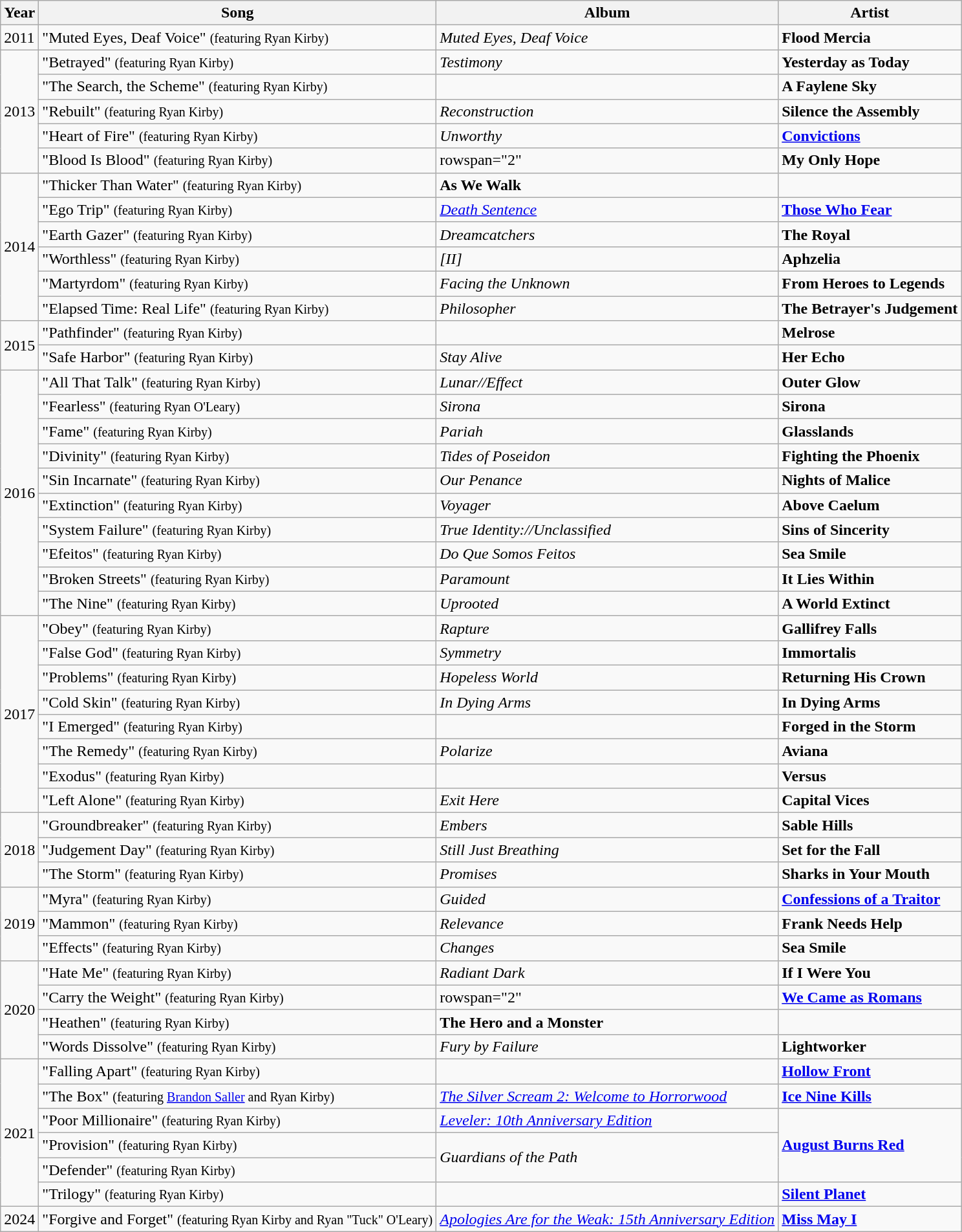<table class="wikitable">
<tr>
<th>Year</th>
<th>Song</th>
<th>Album</th>
<th>Artist</th>
</tr>
<tr>
<td>2011</td>
<td>"Muted Eyes, Deaf Voice" <small>(featuring Ryan Kirby)</small></td>
<td><em>Muted Eyes, Deaf Voice</em></td>
<td><strong>Flood Mercia</strong></td>
</tr>
<tr>
<td rowspan="5">2013</td>
<td>"Betrayed" <small>(featuring Ryan Kirby)</small></td>
<td><em>Testimony</em></td>
<td><strong>Yesterday as Today</strong></td>
</tr>
<tr>
<td>"The Search, the Scheme" <small>(featuring Ryan Kirby)</small></td>
<td></td>
<td><strong>A Faylene Sky</strong></td>
</tr>
<tr>
<td>"Rebuilt" <small>(featuring Ryan Kirby)</small></td>
<td><em>Reconstruction</em></td>
<td><strong>Silence the Assembly</strong></td>
</tr>
<tr>
<td>"Heart of Fire" <small>(featuring Ryan Kirby)</small></td>
<td><em>Unworthy</em></td>
<td><strong><a href='#'>Convictions</a></strong></td>
</tr>
<tr>
<td>"Blood Is Blood" <small>(featuring Ryan Kirby)</small></td>
<td>rowspan="2" </td>
<td><strong>My Only Hope</strong></td>
</tr>
<tr>
<td rowspan="6">2014</td>
<td>"Thicker Than Water" <small>(featuring Ryan Kirby)</small></td>
<td><strong>As We Walk</strong></td>
</tr>
<tr>
<td>"Ego Trip" <small>(featuring Ryan Kirby)</small></td>
<td><em><a href='#'>Death Sentence</a></em></td>
<td><strong><a href='#'>Those Who Fear</a></strong></td>
</tr>
<tr>
<td>"Earth Gazer" <small>(featuring Ryan Kirby)</small></td>
<td><em>Dreamcatchers</em></td>
<td><strong>The Royal</strong></td>
</tr>
<tr>
<td>"Worthless" <small>(featuring Ryan Kirby)</small></td>
<td><em>[II]</em></td>
<td><strong>Aphzelia</strong></td>
</tr>
<tr>
<td>"Martyrdom" <small>(featuring Ryan Kirby)</small></td>
<td><em>Facing the Unknown</em></td>
<td><strong>From Heroes to Legends</strong></td>
</tr>
<tr>
<td>"Elapsed Time: Real Life" <small>(featuring Ryan Kirby)</small></td>
<td><em>Philosopher</em></td>
<td><strong>The Betrayer's Judgement</strong></td>
</tr>
<tr>
<td rowspan="2">2015</td>
<td>"Pathfinder" <small>(featuring Ryan Kirby)</small></td>
<td></td>
<td><strong>Melrose</strong></td>
</tr>
<tr>
<td>"Safe Harbor" <small>(featuring Ryan Kirby)</small></td>
<td><em>Stay Alive</em></td>
<td><strong>Her Echo</strong></td>
</tr>
<tr>
<td rowspan="10">2016</td>
<td>"All That Talk" <small>(featuring Ryan Kirby)</small></td>
<td><em>Lunar//Effect</em></td>
<td><strong>Outer Glow</strong></td>
</tr>
<tr>
<td>"Fearless" <small>(featuring Ryan O'Leary)</small></td>
<td><em>Sirona</em></td>
<td><strong>Sirona</strong></td>
</tr>
<tr>
<td>"Fame" <small>(featuring Ryan Kirby)</small></td>
<td><em>Pariah</em></td>
<td><strong>Glasslands</strong></td>
</tr>
<tr>
<td>"Divinity" <small>(featuring Ryan Kirby)</small></td>
<td><em>Tides of Poseidon</em></td>
<td><strong>Fighting the Phoenix</strong></td>
</tr>
<tr>
<td>"Sin Incarnate" <small>(featuring Ryan Kirby)</small></td>
<td><em>Our Penance</em></td>
<td><strong>Nights of Malice</strong></td>
</tr>
<tr>
<td>"Extinction" <small>(featuring Ryan Kirby)</small></td>
<td><em>Voyager</em></td>
<td><strong>Above Caelum</strong></td>
</tr>
<tr>
<td>"System Failure" <small>(featuring Ryan Kirby)</small></td>
<td><em>True Identity://Unclassified</em></td>
<td><strong>Sins of Sincerity</strong></td>
</tr>
<tr>
<td>"Efeitos" <small>(featuring Ryan Kirby)</small></td>
<td><em>Do Que Somos Feitos</em></td>
<td><strong>Sea Smile</strong></td>
</tr>
<tr>
<td>"Broken Streets" <small>(featuring Ryan Kirby)</small></td>
<td><em>Paramount</em></td>
<td><strong>It Lies Within</strong></td>
</tr>
<tr>
<td>"The Nine" <small>(featuring Ryan Kirby)</small></td>
<td><em>Uprooted</em></td>
<td><strong>A World Extinct</strong></td>
</tr>
<tr>
<td rowspan="8">2017</td>
<td>"Obey" <small>(featuring Ryan Kirby)</small></td>
<td><em>Rapture</em></td>
<td><strong>Gallifrey Falls</strong></td>
</tr>
<tr>
<td>"False God" <small>(featuring Ryan Kirby)</small></td>
<td><em>Symmetry</em></td>
<td><strong>Immortalis</strong></td>
</tr>
<tr>
<td>"Problems" <small>(featuring Ryan Kirby)</small></td>
<td><em>Hopeless World</em></td>
<td><strong>Returning His Crown</strong></td>
</tr>
<tr>
<td>"Cold Skin" <small>(featuring Ryan Kirby)</small></td>
<td><em>In Dying Arms</em></td>
<td><strong>In Dying Arms</strong></td>
</tr>
<tr>
<td>"I Emerged" <small>(featuring Ryan Kirby)</small></td>
<td></td>
<td><strong>Forged in the Storm</strong></td>
</tr>
<tr>
<td>"The Remedy" <small>(featuring Ryan Kirby)</small></td>
<td><em>Polarize</em></td>
<td><strong>Aviana</strong></td>
</tr>
<tr>
<td>"Exodus" <small>(featuring Ryan Kirby)</small></td>
<td></td>
<td><strong>Versus</strong></td>
</tr>
<tr>
<td>"Left Alone" <small>(featuring Ryan Kirby)</small></td>
<td><em>Exit Here</em></td>
<td><strong>Capital Vices</strong></td>
</tr>
<tr>
<td rowspan="3">2018</td>
<td>"Groundbreaker" <small>(featuring Ryan Kirby)</small></td>
<td><em>Embers</em></td>
<td><strong>Sable Hills</strong></td>
</tr>
<tr>
<td>"Judgement Day" <small>(featuring Ryan Kirby)</small></td>
<td><em>Still Just Breathing</em></td>
<td><strong>Set for the Fall</strong></td>
</tr>
<tr>
<td>"The Storm" <small>(featuring Ryan Kirby)</small></td>
<td><em>Promises</em></td>
<td><strong>Sharks in Your Mouth</strong></td>
</tr>
<tr>
<td rowspan="3">2019</td>
<td>"Myra" <small>(featuring Ryan Kirby)</small></td>
<td><em>Guided</em></td>
<td><strong><a href='#'>Confessions of a Traitor</a></strong></td>
</tr>
<tr>
<td>"Mammon" <small>(featuring Ryan Kirby)</small></td>
<td><em>Relevance</em></td>
<td><strong>Frank Needs Help</strong></td>
</tr>
<tr>
<td>"Effects" <small>(featuring Ryan Kirby)</small></td>
<td><em>Changes</em></td>
<td><strong>Sea Smile</strong></td>
</tr>
<tr>
<td rowspan="4">2020</td>
<td>"Hate Me" <small>(featuring Ryan Kirby)</small></td>
<td><em>Radiant Dark</em></td>
<td><strong>If I Were You</strong></td>
</tr>
<tr>
<td>"Carry the Weight" <small>(featuring Ryan Kirby)</small></td>
<td>rowspan="2" </td>
<td><strong><a href='#'>We Came as Romans</a></strong></td>
</tr>
<tr>
<td>"Heathen" <small>(featuring Ryan Kirby)</small></td>
<td><strong>The Hero and a Monster</strong></td>
</tr>
<tr>
<td>"Words Dissolve" <small>(featuring Ryan Kirby)</small></td>
<td><em>Fury by Failure</em></td>
<td><strong>Lightworker</strong></td>
</tr>
<tr>
<td rowspan="6">2021</td>
<td>"Falling Apart" <small>(featuring Ryan Kirby)</small></td>
<td></td>
<td><strong><a href='#'>Hollow Front</a></strong></td>
</tr>
<tr>
<td>"The Box" <small>(featuring <a href='#'>Brandon Saller</a> and Ryan Kirby)</small></td>
<td><em><a href='#'>The Silver Scream 2: Welcome to Horrorwood</a></em></td>
<td><strong><a href='#'>Ice Nine Kills</a></strong></td>
</tr>
<tr>
<td>"Poor Millionaire" <small>(featuring Ryan Kirby)</small></td>
<td><em><a href='#'>Leveler: 10th Anniversary Edition</a></em></td>
<td rowspan="3"><strong><a href='#'>August Burns Red</a></strong></td>
</tr>
<tr>
<td>"Provision" <small>(featuring Ryan Kirby)</small></td>
<td rowspan="2"><em>Guardians of the Path</em></td>
</tr>
<tr>
<td>"Defender" <small>(featuring Ryan Kirby)</small></td>
</tr>
<tr>
<td>"Trilogy" <small>(featuring Ryan Kirby)</small></td>
<td></td>
<td><strong><a href='#'>Silent Planet</a></strong></td>
</tr>
<tr>
<td>2024</td>
<td>"Forgive and Forget" <small>(featuring Ryan Kirby and Ryan "Tuck" O'Leary)</small></td>
<td><a href='#'><em>Apologies Are for the Weak: 15th Anniversary Edition</em></a></td>
<td><strong><a href='#'>Miss May I</a></strong></td>
</tr>
</table>
